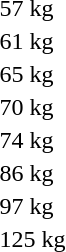<table>
<tr>
<td rowspan=2>57 kg</td>
<td rowspan=2></td>
<td rowspan=2></td>
<td></td>
</tr>
<tr>
<td></td>
</tr>
<tr>
<td rowspan=2>61 kg</td>
<td rowspan=2></td>
<td rowspan=2></td>
<td></td>
</tr>
<tr>
<td></td>
</tr>
<tr>
<td rowspan=2>65 kg</td>
<td rowspan=2></td>
<td rowspan=2></td>
<td></td>
</tr>
<tr>
<td></td>
</tr>
<tr>
<td rowspan=2>70 kg</td>
<td rowspan=2></td>
<td rowspan=2></td>
<td></td>
</tr>
<tr>
<td></td>
</tr>
<tr>
<td rowspan=2>74 kg</td>
<td rowspan=2></td>
<td rowspan=2></td>
<td></td>
</tr>
<tr>
<td></td>
</tr>
<tr>
<td rowspan=2>86 kg</td>
<td rowspan=2></td>
<td rowspan=2></td>
<td></td>
</tr>
<tr>
<td></td>
</tr>
<tr>
<td rowspan=2>97 kg</td>
<td rowspan=2></td>
<td rowspan=2></td>
<td></td>
</tr>
<tr>
<td></td>
</tr>
<tr>
<td rowspan=2>125 kg</td>
<td rowspan=2></td>
<td rowspan=2></td>
<td></td>
</tr>
<tr>
<td></td>
</tr>
</table>
